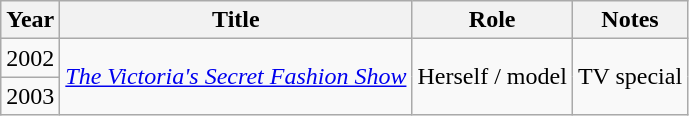<table class="wikitable">
<tr>
<th>Year</th>
<th>Title</th>
<th>Role</th>
<th>Notes</th>
</tr>
<tr>
<td>2002</td>
<td rowspan="2"><em><a href='#'>The Victoria's Secret Fashion Show</a></em></td>
<td rowspan="2">Herself / model</td>
<td rowspan="2">TV special</td>
</tr>
<tr>
<td>2003</td>
</tr>
</table>
